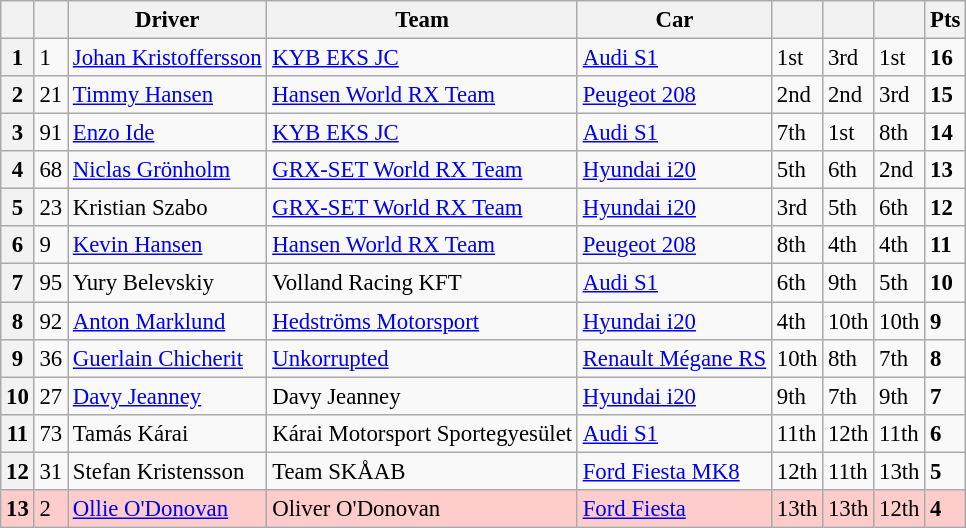<table class="wikitable" style="font-size:95%">
<tr>
<th></th>
<th></th>
<th>Driver</th>
<th>Team</th>
<th>Car</th>
<th></th>
<th></th>
<th></th>
<th>Pts</th>
</tr>
<tr>
<th>1</th>
<td>1</td>
<td> <a href='#'>Johan Kristoffersson</a></td>
<td><a href='#'>KYB EKS JC</a></td>
<td><a href='#'>Audi S1</a></td>
<td>1st</td>
<td>3rd</td>
<td>1st</td>
<td><strong>16</strong></td>
</tr>
<tr>
<th>2</th>
<td>21</td>
<td> <a href='#'>Timmy Hansen</a></td>
<td><a href='#'>Hansen World RX Team</a></td>
<td><a href='#'>Peugeot 208</a></td>
<td>2nd</td>
<td>2nd</td>
<td>3rd</td>
<td><strong>15</strong></td>
</tr>
<tr>
<th>3</th>
<td>91</td>
<td> <a href='#'>Enzo Ide</a></td>
<td><a href='#'>KYB EKS JC</a></td>
<td><a href='#'>Audi S1</a></td>
<td>7th</td>
<td>1st</td>
<td>8th</td>
<td><strong>14</strong></td>
</tr>
<tr>
<th>4</th>
<td>68</td>
<td> <a href='#'>Niclas Grönholm</a></td>
<td><a href='#'>GRX-SET World RX Team</a></td>
<td><a href='#'>Hyundai i20</a></td>
<td>5th</td>
<td>6th</td>
<td>2nd</td>
<td><strong>13</strong></td>
</tr>
<tr>
<th>5</th>
<td>23</td>
<td> Kristian Szabo</td>
<td><a href='#'>GRX-SET World RX Team</a></td>
<td><a href='#'>Hyundai i20</a></td>
<td>3rd</td>
<td>5th</td>
<td>6th</td>
<td><strong>12</strong></td>
</tr>
<tr>
<th>6</th>
<td>9</td>
<td> <a href='#'>Kevin Hansen</a></td>
<td><a href='#'>Hansen World RX Team</a></td>
<td><a href='#'>Peugeot 208</a></td>
<td>8th</td>
<td>4th</td>
<td>4th</td>
<td><strong>11</strong></td>
</tr>
<tr>
<th>7</th>
<td>95</td>
<td> Yury Belevskiy</td>
<td>Volland Racing KFT</td>
<td><a href='#'>Audi S1</a></td>
<td>6th</td>
<td>9th</td>
<td>5th</td>
<td><strong>10</strong></td>
</tr>
<tr>
<th>8</th>
<td>92</td>
<td> <a href='#'>Anton Marklund</a></td>
<td><a href='#'>Hedströms Motorsport</a></td>
<td><a href='#'>Hyundai i20</a></td>
<td>4th</td>
<td>10th</td>
<td>10th</td>
<td><strong>9</strong></td>
</tr>
<tr>
<th>9</th>
<td>36</td>
<td> <a href='#'>Guerlain Chicherit</a></td>
<td><a href='#'>Unkorrupted</a></td>
<td><a href='#'>Renault Mégane RS</a></td>
<td>10th</td>
<td>8th</td>
<td>7th</td>
<td><strong>8</strong></td>
</tr>
<tr>
<th>10</th>
<td>27</td>
<td> <a href='#'>Davy Jeanney</a></td>
<td>Davy Jeanney</td>
<td><a href='#'>Hyundai i20</a></td>
<td>9th</td>
<td>7th</td>
<td>9th</td>
<td><strong>7</strong></td>
</tr>
<tr>
<th>11</th>
<td>73</td>
<td> Tamás Kárai</td>
<td>Kárai Motorsport Sportegyesület</td>
<td><a href='#'>Audi S1</a></td>
<td>11th</td>
<td>12th</td>
<td>11th</td>
<td><strong>6</strong></td>
</tr>
<tr>
<th>12</th>
<td>31</td>
<td> Stefan Kristensson</td>
<td>Team SKÅAB</td>
<td><a href='#'>Ford Fiesta MK8</a></td>
<td>12th</td>
<td>11th</td>
<td>13th</td>
<td><strong>5</strong></td>
</tr>
<tr>
<th style="background:#ffcccc;">13</th>
<td style="background:#ffcccc;">2</td>
<td style="background:#ffcccc;"> <a href='#'>Ollie O'Donovan</a></td>
<td style="background:#ffcccc;">Oliver O'Donovan</td>
<td style="background:#ffcccc;"><a href='#'>Ford Fiesta</a></td>
<td style="background:#ffcccc;">13th</td>
<td style="background:#ffcccc;">13th</td>
<td style="background:#ffcccc;">12th</td>
<td style="background:#ffcccc;"><strong>4</strong></td>
</tr>
</table>
